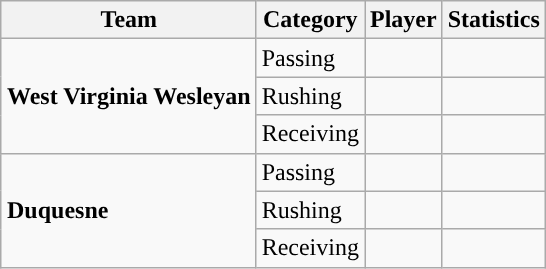<table class="wikitable" style="float: right;">
<tr>
<th>Team</th>
<th>Category</th>
<th>Player</th>
<th>Statistics</th>
</tr>
<tr>
<td rowspan=3><strong>West Virginia Wesleyan</strong></td>
<td>Passing</td>
<td></td>
<td></td>
</tr>
<tr>
<td>Rushing</td>
<td></td>
<td></td>
</tr>
<tr>
<td>Receiving</td>
<td></td>
<td></td>
</tr>
<tr>
<td rowspan=3><strong>Duquesne</strong></td>
<td>Passing</td>
<td></td>
<td></td>
</tr>
<tr>
<td>Rushing</td>
<td></td>
<td></td>
</tr>
<tr>
<td>Receiving</td>
<td></td>
<td></td>
</tr>
</table>
